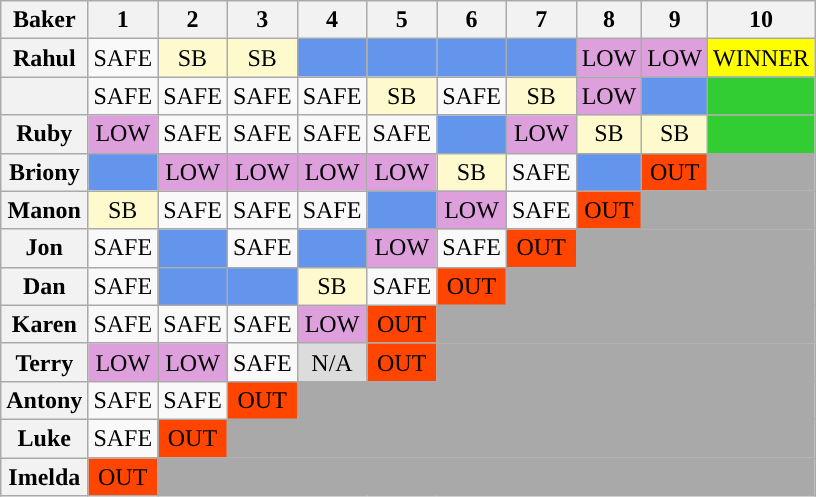<table class="wikitable" style="text-align:center">
<tr>
<th scope="col">Baker</th>
<th scope="col">1</th>
<th scope="col">2</th>
<th scope="col">3</th>
<th scope="col">4</th>
<th scope="col">5</th>
<th scope="col">6</th>
<th scope="col">7</th>
<th scope="col">8</th>
<th scope="col">9</th>
<th scope="col">10</th>
</tr>
<tr>
<th scope="row">Rahul</th>
<td>SAFE</td>
<td style="background:LemonChiffon;">SB</td>
<td style="background:LemonChiffon;">SB</td>
<td style="background:Cornflowerblue;”"></td>
<td style="background:Cornflowerblue;”"></td>
<td style="background:Cornflowerblue;”"></td>
<td style="background:Cornflowerblue;”"></td>
<td style="background:Plum;">LOW</td>
<td style="background:Plum;">LOW</td>
<td style="background:Yellow;">WINNER</td>
</tr>
<tr>
<th scope="row"></th>
<td>SAFE</td>
<td>SAFE</td>
<td>SAFE</td>
<td>SAFE</td>
<td style="background:LemonChiffon;">SB</td>
<td>SAFE</td>
<td style="background:LemonChiffon;">SB</td>
<td style="background:Plum;">LOW</td>
<td style="background:Cornflowerblue;"></td>
<td style="background:limegreen;"></td>
</tr>
<tr>
<th scope="row">Ruby</th>
<td style="background:Plum;">LOW</td>
<td>SAFE</td>
<td>SAFE</td>
<td>SAFE</td>
<td>SAFE</td>
<td style="background:Cornflowerblue;"></td>
<td style="background:Plum;">LOW</td>
<td style="background:LemonChiffon;">SB</td>
<td style="background:LemonChiffon;">SB</td>
<td style="background:limegreen;"></td>
</tr>
<tr>
<th scope="row">Briony</th>
<td style="background:Cornflowerblue;"></td>
<td style="background:Plum;">LOW</td>
<td style="background:Plum;">LOW</td>
<td style="background:Plum;">LOW</td>
<td style="background:Plum;">LOW</td>
<td style="background:LemonChiffon;">SB</td>
<td>SAFE</td>
<td style="background:Cornflowerblue;"></td>
<td style="background:orangered;">OUT</td>
<td colspan="2" style="background:darkgrey;"></td>
</tr>
<tr>
<th scope="row">Manon</th>
<td style="background:LemonChiffon;">SB</td>
<td>SAFE</td>
<td>SAFE</td>
<td>SAFE</td>
<td style="background:Cornflowerblue;”"></td>
<td style="background:Plum;">LOW</td>
<td>SAFE</td>
<td style="background:orangered;">OUT</td>
<td colspan="3" style="background:darkgrey;"></td>
</tr>
<tr>
<th scope="row">Jon</th>
<td>SAFE</td>
<td style="background:Cornflowerblue;"></td>
<td>SAFE</td>
<td style="background:Cornflowerblue;"></td>
<td style="background:Plum;">LOW</td>
<td>SAFE</td>
<td style="background:orangered;">OUT</td>
<td colspan="4" style="background:darkgrey;"></td>
</tr>
<tr>
<th scope="row">Dan</th>
<td>SAFE</td>
<td style="background:Cornflowerblue;"></td>
<td style="background:Cornflowerblue;"></td>
<td style="background:LemonChiffon;">SB</td>
<td>SAFE</td>
<td style="background:orangered;">OUT</td>
<td colspan="5" style="background:darkgrey;"></td>
</tr>
<tr>
<th scope="row">Karen</th>
<td>SAFE</td>
<td>SAFE</td>
<td>SAFE</td>
<td style="background:Plum;">LOW</td>
<td style="background:orangered;">OUT</td>
<td colspan="6" style="background:darkgrey;"></td>
</tr>
<tr>
<th scope="row">Terry</th>
<td style="background:Plum;">LOW</td>
<td style="background:Plum;">LOW</td>
<td>SAFE</td>
<td style="background:Gainsboro;">N/A</td>
<td style="background:orangered;">OUT</td>
<td colspan="6" style="background:darkgrey;"></td>
</tr>
<tr>
<th scope="row">Antony</th>
<td>SAFE</td>
<td>SAFE</td>
<td style="background:orangered;">OUT</td>
<td colspan="7" style="background:darkgrey;"></td>
</tr>
<tr>
<th scope="row">Luke</th>
<td>SAFE</td>
<td style="background:orangered;">OUT</td>
<td colspan="8" style="background:darkgrey;"></td>
</tr>
<tr>
<th scope="row">Imelda</th>
<td style="background:orangered;">OUT</td>
<td colspan="9" style="background:darkgrey;"></td>
</tr>
</table>
